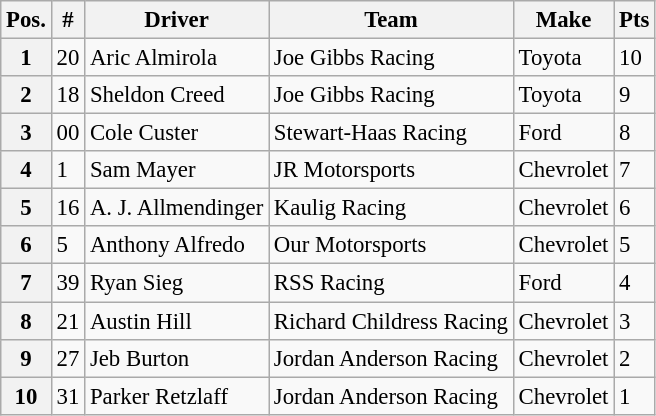<table class="wikitable" style="font-size:95%">
<tr>
<th>Pos.</th>
<th>#</th>
<th>Driver</th>
<th>Team</th>
<th>Make</th>
<th>Pts</th>
</tr>
<tr>
<th>1</th>
<td>20</td>
<td>Aric Almirola</td>
<td>Joe Gibbs Racing</td>
<td>Toyota</td>
<td>10</td>
</tr>
<tr>
<th>2</th>
<td>18</td>
<td>Sheldon Creed</td>
<td>Joe Gibbs Racing</td>
<td>Toyota</td>
<td>9</td>
</tr>
<tr>
<th>3</th>
<td>00</td>
<td>Cole Custer</td>
<td>Stewart-Haas Racing</td>
<td>Ford</td>
<td>8</td>
</tr>
<tr>
<th>4</th>
<td>1</td>
<td>Sam Mayer</td>
<td>JR Motorsports</td>
<td>Chevrolet</td>
<td>7</td>
</tr>
<tr>
<th>5</th>
<td>16</td>
<td>A. J. Allmendinger</td>
<td>Kaulig Racing</td>
<td>Chevrolet</td>
<td>6</td>
</tr>
<tr>
<th>6</th>
<td>5</td>
<td>Anthony Alfredo</td>
<td>Our Motorsports</td>
<td>Chevrolet</td>
<td>5</td>
</tr>
<tr>
<th>7</th>
<td>39</td>
<td>Ryan Sieg</td>
<td>RSS Racing</td>
<td>Ford</td>
<td>4</td>
</tr>
<tr>
<th>8</th>
<td>21</td>
<td>Austin Hill</td>
<td>Richard Childress Racing</td>
<td>Chevrolet</td>
<td>3</td>
</tr>
<tr>
<th>9</th>
<td>27</td>
<td>Jeb Burton</td>
<td>Jordan Anderson Racing</td>
<td>Chevrolet</td>
<td>2</td>
</tr>
<tr>
<th>10</th>
<td>31</td>
<td>Parker Retzlaff</td>
<td>Jordan Anderson Racing</td>
<td>Chevrolet</td>
<td>1</td>
</tr>
</table>
